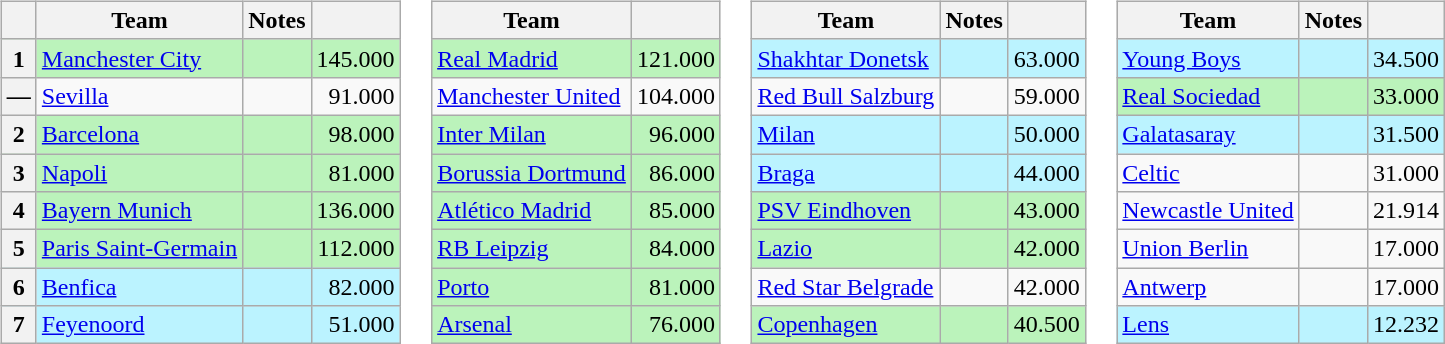<table>
<tr valign=top>
<td><br><table class="wikitable">
<tr>
<th></th>
<th>Team</th>
<th>Notes</th>
<th></th>
</tr>
<tr bgcolor=#BBF3BB>
<th>1</th>
<td> <a href='#'>Manchester City</a></td>
<td></td>
<td align=right>145.000</td>
</tr>
<tr>
<th>—</th>
<td> <a href='#'>Sevilla</a></td>
<td></td>
<td align=right>91.000</td>
</tr>
<tr bgcolor=#BBF3BB>
<th>2</th>
<td> <a href='#'>Barcelona</a></td>
<td></td>
<td align=right>98.000</td>
</tr>
<tr bgcolor=#BBF3BB>
<th>3</th>
<td> <a href='#'>Napoli</a></td>
<td></td>
<td align=right>81.000</td>
</tr>
<tr bgcolor=#BBF3BB>
<th>4</th>
<td> <a href='#'>Bayern Munich</a></td>
<td></td>
<td align=right>136.000</td>
</tr>
<tr bgcolor=#BBF3BB>
<th>5</th>
<td> <a href='#'>Paris Saint-Germain</a></td>
<td></td>
<td align=right>112.000</td>
</tr>
<tr bgcolor=#BBF3FF>
<th>6</th>
<td> <a href='#'>Benfica</a></td>
<td></td>
<td align=right>82.000</td>
</tr>
<tr bgcolor=#BBF3FF>
<th>7</th>
<td> <a href='#'>Feyenoord</a></td>
<td></td>
<td align=right>51.000</td>
</tr>
</table>
</td>
<td><br><table class="wikitable">
<tr>
<th>Team</th>
<th></th>
</tr>
<tr bgcolor=#BBF3BB>
<td> <a href='#'>Real Madrid</a></td>
<td align=right>121.000</td>
</tr>
<tr>
<td> <a href='#'>Manchester United</a></td>
<td align=right>104.000</td>
</tr>
<tr bgcolor=#BBF3BB>
<td> <a href='#'>Inter Milan</a></td>
<td align=right>96.000</td>
</tr>
<tr bgcolor=#BBF3BB>
<td> <a href='#'>Borussia Dortmund</a></td>
<td align=right>86.000</td>
</tr>
<tr bgcolor=#BBF3BB>
<td> <a href='#'>Atlético Madrid</a></td>
<td align=right>85.000</td>
</tr>
<tr bgcolor=#BBF3BB>
<td> <a href='#'>RB Leipzig</a></td>
<td align=right>84.000</td>
</tr>
<tr bgcolor=#BBF3BB>
<td> <a href='#'>Porto</a></td>
<td align=right>81.000</td>
</tr>
<tr bgcolor=#BBF3BB>
<td> <a href='#'>Arsenal</a></td>
<td align=right>76.000</td>
</tr>
</table>
</td>
<td><br><table class="wikitable">
<tr>
<th>Team</th>
<th>Notes</th>
<th></th>
</tr>
<tr bgcolor=#BBF3FF>
<td> <a href='#'>Shakhtar Donetsk</a></td>
<td></td>
<td align=right>63.000</td>
</tr>
<tr>
<td> <a href='#'>Red Bull Salzburg</a></td>
<td></td>
<td align=right>59.000</td>
</tr>
<tr bgcolor=#BBF3FF>
<td> <a href='#'>Milan</a></td>
<td></td>
<td align=right>50.000</td>
</tr>
<tr bgcolor=#BBF3FF>
<td> <a href='#'>Braga</a></td>
<td></td>
<td align=right>44.000</td>
</tr>
<tr bgcolor=#BBF3BB>
<td> <a href='#'>PSV Eindhoven</a></td>
<td></td>
<td align=right>43.000</td>
</tr>
<tr bgcolor=#BBF3BB>
<td> <a href='#'>Lazio</a></td>
<td></td>
<td align=right>42.000</td>
</tr>
<tr>
<td> <a href='#'>Red Star Belgrade</a></td>
<td></td>
<td align=right>42.000</td>
</tr>
<tr bgcolor=#BBF3BB>
<td> <a href='#'>Copenhagen</a></td>
<td></td>
<td align=right>40.500</td>
</tr>
</table>
</td>
<td><br><table class="wikitable">
<tr>
<th>Team</th>
<th>Notes</th>
<th></th>
</tr>
<tr bgcolor=#BBF3FF>
<td> <a href='#'>Young Boys</a></td>
<td></td>
<td align=right>34.500</td>
</tr>
<tr bgcolor=#BBF3BB>
<td> <a href='#'>Real Sociedad</a></td>
<td></td>
<td align=right>33.000</td>
</tr>
<tr bgcolor=#BBF3FF>
<td> <a href='#'>Galatasaray</a></td>
<td></td>
<td align=right>31.500</td>
</tr>
<tr>
<td> <a href='#'>Celtic</a></td>
<td></td>
<td align=right>31.000</td>
</tr>
<tr>
<td> <a href='#'>Newcastle United</a></td>
<td></td>
<td align=right>21.914</td>
</tr>
<tr>
<td> <a href='#'>Union Berlin</a></td>
<td></td>
<td align=right>17.000</td>
</tr>
<tr>
<td> <a href='#'>Antwerp</a></td>
<td></td>
<td align=right>17.000</td>
</tr>
<tr bgcolor=#BBF3FF>
<td> <a href='#'>Lens</a></td>
<td></td>
<td align=right>12.232</td>
</tr>
</table>
</td>
</tr>
</table>
